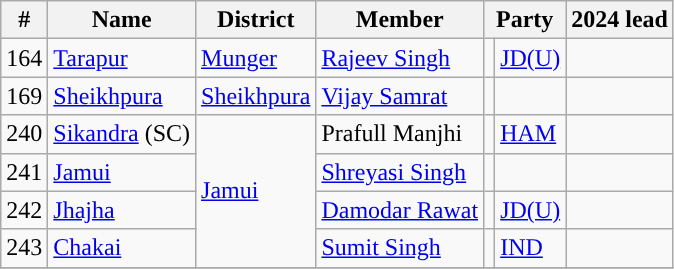<table class="wikitable">
<tr>
<th>#</th>
<th>Name</th>
<th>District</th>
<th>Member</th>
<th colspan="2">Party</th>
<th colspan="2">2024 lead</th>
</tr>
<tr>
<td>164</td>
<td><a href='#'>Tarapur</a></td>
<td><a href='#'>Munger</a></td>
<td><a href='#'>Rajeev Singh</a></td>
<td style="background-color: "></td>
<td><a href='#'>JD(U)</a></td>
<td></td>
</tr>
<tr>
<td>169</td>
<td><a href='#'>Sheikhpura</a></td>
<td><a href='#'>Sheikhpura</a></td>
<td><a href='#'>Vijay Samrat</a></td>
<td></td>
<td></td>
</tr>
<tr>
<td>240</td>
<td><a href='#'>Sikandra</a> (SC)</td>
<td rowspan="4"><a href='#'>Jamui</a></td>
<td>Prafull Manjhi</td>
<td style="background-color: "></td>
<td><a href='#'>HAM</a></td>
<td></td>
</tr>
<tr>
<td>241</td>
<td><a href='#'>Jamui</a></td>
<td><a href='#'>Shreyasi Singh</a></td>
<td></td>
<td></td>
</tr>
<tr>
<td>242</td>
<td><a href='#'>Jhajha</a></td>
<td><a href='#'>Damodar Rawat</a></td>
<td style="background-color: "></td>
<td><a href='#'>JD(U)</a></td>
<td></td>
</tr>
<tr>
<td>243</td>
<td><a href='#'>Chakai</a></td>
<td><a href='#'>Sumit Singh</a></td>
<td style="background-color: "></td>
<td><a href='#'>IND</a></td>
<td></td>
</tr>
<tr>
</tr>
</table>
